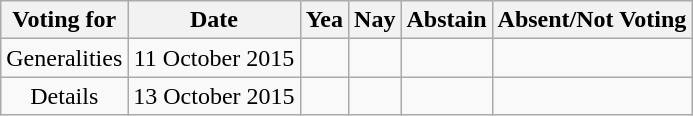<table class="wikitable" style="text-align:center;">
<tr>
<th>Voting for</th>
<th>Date</th>
<th>Yea</th>
<th>Nay</th>
<th>Abstain</th>
<th>Absent/Not Voting</th>
</tr>
<tr>
<td>Generalities</td>
<td>11 October 2015</td>
<td></td>
<td></td>
<td></td>
<td></td>
</tr>
<tr>
<td>Details</td>
<td>13 October 2015</td>
<td></td>
<td></td>
<td></td>
<td></td>
</tr>
</table>
